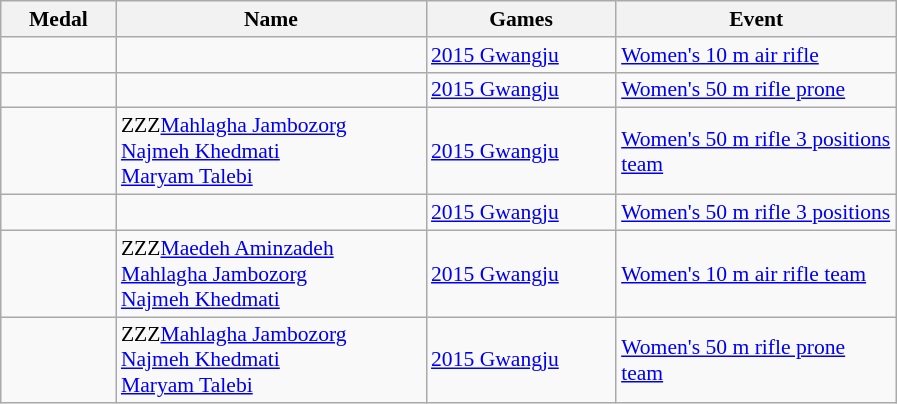<table class="wikitable sortable" style="font-size:90%">
<tr>
<th width="70">Medal</th>
<th width="200">Name</th>
<th width="120">Games</th>
<th width="180">Event</th>
</tr>
<tr>
<td></td>
<td></td>
<td><a href='#'>2015 Gwangju</a></td>
<td><a href='#'>Women's 10 m air rifle</a></td>
</tr>
<tr>
<td></td>
<td></td>
<td><a href='#'>2015 Gwangju</a></td>
<td><a href='#'>Women's 50 m rifle prone</a></td>
</tr>
<tr>
<td></td>
<td><span>ZZZ</span><a href='#'>Mahlagha Jambozorg</a><br><a href='#'>Najmeh Khedmati</a><br><a href='#'>Maryam Talebi</a></td>
<td><a href='#'>2015 Gwangju</a></td>
<td><a href='#'>Women's 50 m rifle 3 positions team</a></td>
</tr>
<tr>
<td></td>
<td></td>
<td><a href='#'>2015 Gwangju</a></td>
<td><a href='#'>Women's 50 m rifle 3 positions</a></td>
</tr>
<tr>
<td></td>
<td><span>ZZZ</span><a href='#'>Maedeh Aminzadeh</a><br><a href='#'>Mahlagha Jambozorg</a><br><a href='#'>Najmeh Khedmati</a></td>
<td><a href='#'>2015 Gwangju</a></td>
<td><a href='#'>Women's 10 m air rifle team</a></td>
</tr>
<tr>
<td></td>
<td><span>ZZZ</span><a href='#'>Mahlagha Jambozorg</a><br><a href='#'>Najmeh Khedmati</a><br><a href='#'>Maryam Talebi</a></td>
<td><a href='#'>2015 Gwangju</a></td>
<td><a href='#'>Women's 50 m rifle prone team</a></td>
</tr>
</table>
